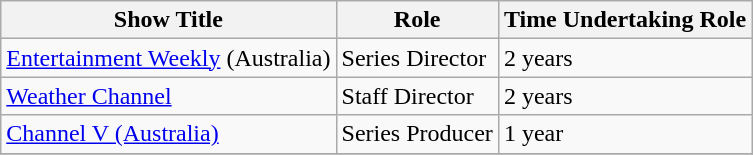<table class="wikitable">
<tr>
<th>Show Title</th>
<th>Role</th>
<th>Time Undertaking Role</th>
</tr>
<tr>
<td><a href='#'>Entertainment Weekly</a> (Australia)</td>
<td>Series Director</td>
<td>2 years</td>
</tr>
<tr>
<td><a href='#'>Weather Channel</a></td>
<td>Staff Director</td>
<td>2 years</td>
</tr>
<tr>
<td><a href='#'>Channel V (Australia)</a></td>
<td>Series Producer</td>
<td>1 year</td>
</tr>
<tr>
</tr>
</table>
